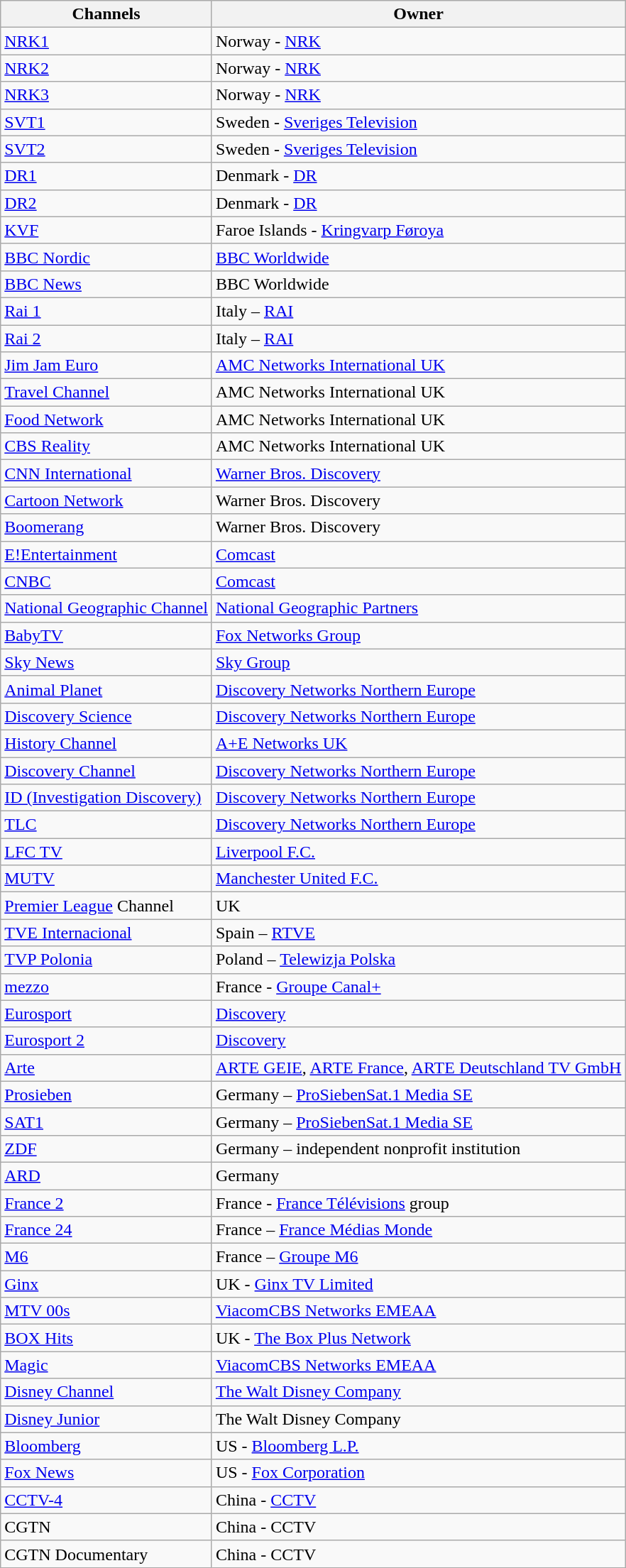<table class="wikitable">
<tr>
<th>Channels</th>
<th>Owner</th>
</tr>
<tr>
<td><a href='#'>NRK1</a></td>
<td>Norway - <a href='#'>NRK</a></td>
</tr>
<tr>
<td><a href='#'>NRK2</a></td>
<td>Norway - <a href='#'>NRK</a></td>
</tr>
<tr>
<td><a href='#'>NRK3</a></td>
<td>Norway - <a href='#'>NRK</a></td>
</tr>
<tr>
<td><a href='#'>SVT1</a></td>
<td>Sweden - <a href='#'>Sveriges Television</a></td>
</tr>
<tr>
<td><a href='#'>SVT2</a></td>
<td>Sweden - <a href='#'>Sveriges Television</a></td>
</tr>
<tr>
<td><a href='#'>DR1</a></td>
<td>Denmark - <a href='#'>DR</a></td>
</tr>
<tr>
<td><a href='#'>DR2</a></td>
<td>Denmark - <a href='#'>DR</a></td>
</tr>
<tr>
<td><a href='#'>KVF</a></td>
<td>Faroe Islands - <a href='#'>Kringvarp Føroya</a></td>
</tr>
<tr>
<td><a href='#'>BBC Nordic</a></td>
<td><a href='#'>BBC Worldwide</a></td>
</tr>
<tr>
<td><a href='#'>BBC News</a></td>
<td>BBC Worldwide</td>
</tr>
<tr>
<td><a href='#'>Rai 1</a></td>
<td>Italy – <a href='#'>RAI</a></td>
</tr>
<tr>
<td><a href='#'>Rai 2</a></td>
<td>Italy – <a href='#'>RAI</a></td>
</tr>
<tr>
<td><a href='#'>Jim Jam Euro</a></td>
<td><a href='#'>AMC Networks International UK</a></td>
</tr>
<tr>
<td><a href='#'>Travel Channel</a></td>
<td>AMC Networks International UK</td>
</tr>
<tr>
<td><a href='#'>Food Network</a></td>
<td>AMC Networks International UK</td>
</tr>
<tr>
<td><a href='#'>CBS Reality</a></td>
<td>AMC Networks International UK</td>
</tr>
<tr>
<td><a href='#'>CNN International</a></td>
<td><a href='#'>Warner Bros. Discovery</a></td>
</tr>
<tr>
<td><a href='#'>Cartoon Network</a></td>
<td>Warner Bros. Discovery</td>
</tr>
<tr>
<td><a href='#'>Boomerang</a></td>
<td>Warner Bros. Discovery</td>
</tr>
<tr>
<td><a href='#'>E!Entertainment</a></td>
<td><a href='#'>Comcast</a></td>
</tr>
<tr>
<td><a href='#'>CNBC</a></td>
<td><a href='#'>Comcast</a></td>
</tr>
<tr>
<td><a href='#'>National Geographic Channel</a></td>
<td><a href='#'>National Geographic Partners</a></td>
</tr>
<tr>
<td><a href='#'>BabyTV</a></td>
<td><a href='#'>Fox Networks Group</a></td>
</tr>
<tr>
<td><a href='#'>Sky News</a></td>
<td><a href='#'>Sky Group</a></td>
</tr>
<tr>
<td><a href='#'>Animal Planet</a></td>
<td><a href='#'>Discovery Networks Northern Europe</a></td>
</tr>
<tr>
<td><a href='#'>Discovery Science</a></td>
<td><a href='#'>Discovery Networks Northern Europe</a></td>
</tr>
<tr>
<td><a href='#'>History Channel</a></td>
<td><a href='#'>A+E Networks UK</a></td>
</tr>
<tr>
<td><a href='#'>Discovery Channel</a></td>
<td><a href='#'>Discovery Networks Northern Europe</a></td>
</tr>
<tr>
<td><a href='#'>ID (Investigation Discovery)</a></td>
<td><a href='#'>Discovery Networks Northern Europe</a></td>
</tr>
<tr>
<td><a href='#'>TLC</a></td>
<td><a href='#'>Discovery Networks Northern Europe</a></td>
</tr>
<tr>
<td><a href='#'>LFC TV</a></td>
<td><a href='#'>Liverpool F.C.</a></td>
</tr>
<tr>
<td><a href='#'>MUTV</a></td>
<td><a href='#'>Manchester United F.C.</a></td>
</tr>
<tr>
<td><a href='#'>Premier League</a> Channel</td>
<td>UK</td>
</tr>
<tr>
<td><a href='#'>TVE Internacional</a></td>
<td>Spain – <a href='#'>RTVE</a></td>
</tr>
<tr>
<td><a href='#'>TVP Polonia</a></td>
<td>Poland – <a href='#'>Telewizja Polska</a></td>
</tr>
<tr>
<td><a href='#'>mezzo</a></td>
<td>France - <a href='#'>Groupe Canal+</a></td>
</tr>
<tr>
<td><a href='#'>Eurosport</a></td>
<td><a href='#'>Discovery</a></td>
</tr>
<tr>
<td><a href='#'>Eurosport 2</a></td>
<td><a href='#'>Discovery</a></td>
</tr>
<tr>
<td><a href='#'>Arte</a></td>
<td><a href='#'>ARTE GEIE</a>, <a href='#'>ARTE France</a>, <a href='#'>ARTE Deutschland TV GmbH</a></td>
</tr>
<tr>
<td><a href='#'>Prosieben</a></td>
<td>Germany – <a href='#'>ProSiebenSat.1 Media SE</a></td>
</tr>
<tr>
<td><a href='#'>SAT1</a></td>
<td>Germany – <a href='#'>ProSiebenSat.1 Media SE</a></td>
</tr>
<tr>
<td><a href='#'>ZDF</a></td>
<td>Germany – independent nonprofit institution</td>
</tr>
<tr>
<td><a href='#'>ARD</a></td>
<td>Germany</td>
</tr>
<tr>
<td><a href='#'>France 2</a></td>
<td>France -  <a href='#'>France Télévisions</a> group</td>
</tr>
<tr>
<td><a href='#'>France 24</a></td>
<td>France – <a href='#'>France Médias Monde</a></td>
</tr>
<tr>
<td><a href='#'>M6</a></td>
<td>France – <a href='#'>Groupe M6</a></td>
</tr>
<tr>
<td><a href='#'>Ginx</a></td>
<td>UK - <a href='#'>Ginx TV Limited</a></td>
</tr>
<tr>
<td><a href='#'>MTV 00s</a></td>
<td><a href='#'>ViacomCBS Networks EMEAA</a></td>
</tr>
<tr>
<td><a href='#'>BOX Hits</a></td>
<td>UK - <a href='#'>The Box Plus Network</a></td>
</tr>
<tr>
<td><a href='#'>Magic</a></td>
<td><a href='#'>ViacomCBS Networks EMEAA</a></td>
</tr>
<tr>
<td><a href='#'>Disney Channel</a></td>
<td><a href='#'>The Walt Disney Company</a></td>
</tr>
<tr>
<td><a href='#'>Disney Junior</a></td>
<td>The Walt Disney Company</td>
</tr>
<tr>
<td><a href='#'>Bloomberg</a></td>
<td>US - <a href='#'>Bloomberg L.P.</a></td>
</tr>
<tr>
<td><a href='#'>Fox News</a></td>
<td>US - <a href='#'>Fox Corporation</a></td>
</tr>
<tr>
<td><a href='#'>CCTV-4</a></td>
<td>China - <a href='#'>CCTV</a></td>
</tr>
<tr>
<td>CGTN</td>
<td>China - CCTV</td>
</tr>
<tr>
<td>CGTN Documentary</td>
<td>China - CCTV</td>
</tr>
</table>
